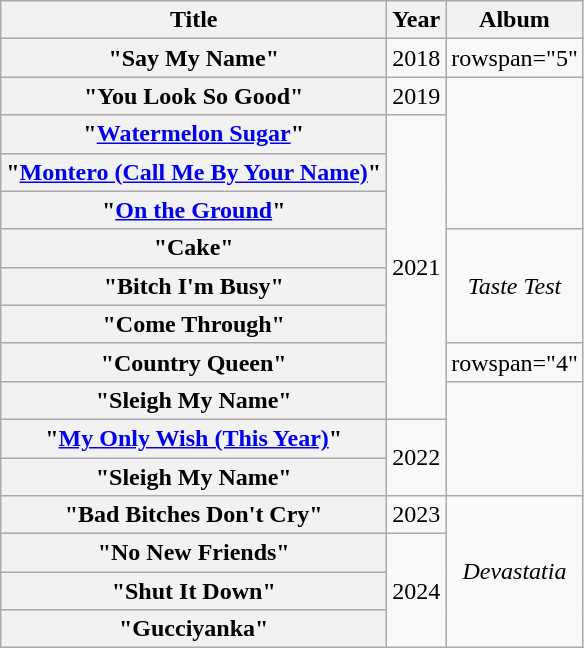<table class="wikitable plainrowheaders" style="text-align:center;">
<tr>
<th scope="col">Title</th>
<th scope="col">Year</th>
<th scope="col">Album</th>
</tr>
<tr>
<th scope="row">"Say My Name"</th>
<td>2018</td>
<td>rowspan="5" </td>
</tr>
<tr>
<th scope="row">"You Look So Good"</th>
<td>2019</td>
</tr>
<tr>
<th scope="row">"<a href='#'>Watermelon Sugar</a>"</th>
<td rowspan=8>2021</td>
</tr>
<tr>
<th scope="row">"<a href='#'>Montero (Call Me By Your Name)</a>"</th>
</tr>
<tr>
<th scope="row">"<a href='#'>On the Ground</a>"</th>
</tr>
<tr>
<th scope="row">"Cake"</th>
<td rowspan=3><em>Taste Test</em></td>
</tr>
<tr>
<th scope="row">"Bitch I'm Busy"</th>
</tr>
<tr>
<th scope="row">"Come Through"<br></th>
</tr>
<tr>
<th scope="row">"Country Queen"</th>
<td>rowspan="4" </td>
</tr>
<tr>
<th scope="row">"Sleigh My Name"</th>
</tr>
<tr>
<th scope="row">"<a href='#'>My Only Wish (This Year)</a>"<br></th>
<td rowspan="2">2022</td>
</tr>
<tr>
<th scope="row">"Sleigh My Name"<br></th>
</tr>
<tr>
<th scope="row">"Bad Bitches Don't Cry"<br></th>
<td>2023</td>
<td rowspan="4"><em>Devastatia</em></td>
</tr>
<tr>
<th scope="row">"No New Friends"</th>
<td rowspan="3">2024</td>
</tr>
<tr>
<th scope="row">"Shut It Down"</th>
</tr>
<tr>
<th scope="row">"Gucciyanka" <br></th>
</tr>
</table>
